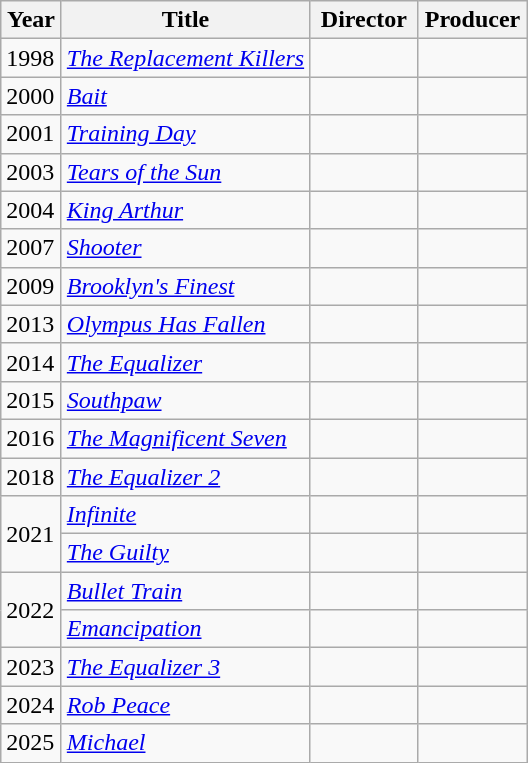<table class="wikitable plainrowheaders">
<tr>
<th style="width:33px;">Year</th>
<th>Title</th>
<th width=65>Director</th>
<th width=65>Producer</th>
</tr>
<tr>
<td>1998</td>
<td><em><a href='#'>The Replacement Killers</a></em></td>
<td></td>
<td></td>
</tr>
<tr>
<td>2000</td>
<td><em><a href='#'>Bait</a></em></td>
<td></td>
<td></td>
</tr>
<tr>
<td>2001</td>
<td><em><a href='#'>Training Day</a></em></td>
<td></td>
<td></td>
</tr>
<tr>
<td>2003</td>
<td><em><a href='#'>Tears of the Sun</a></em></td>
<td></td>
<td></td>
</tr>
<tr>
<td>2004</td>
<td><em><a href='#'>King Arthur</a></em></td>
<td></td>
<td></td>
</tr>
<tr>
<td>2007</td>
<td><em><a href='#'>Shooter</a></em></td>
<td></td>
<td></td>
</tr>
<tr>
<td>2009</td>
<td><em><a href='#'>Brooklyn's Finest</a></em></td>
<td></td>
<td></td>
</tr>
<tr>
<td>2013</td>
<td><em><a href='#'>Olympus Has Fallen</a></em></td>
<td></td>
<td></td>
</tr>
<tr>
<td>2014</td>
<td><em><a href='#'>The Equalizer</a></em></td>
<td></td>
<td></td>
</tr>
<tr>
<td>2015</td>
<td><em><a href='#'>Southpaw</a></em></td>
<td></td>
<td></td>
</tr>
<tr>
<td>2016</td>
<td><em><a href='#'>The Magnificent Seven</a></em></td>
<td></td>
<td></td>
</tr>
<tr>
<td>2018</td>
<td><em><a href='#'>The Equalizer 2</a></em></td>
<td></td>
<td></td>
</tr>
<tr>
<td rowspan=2>2021</td>
<td><em><a href='#'>Infinite</a></em></td>
<td></td>
<td></td>
</tr>
<tr>
<td><em><a href='#'>The Guilty</a></em></td>
<td></td>
<td></td>
</tr>
<tr>
<td rowspan=2>2022</td>
<td><em><a href='#'>Bullet Train</a></em></td>
<td></td>
<td></td>
</tr>
<tr>
<td><em><a href='#'>Emancipation</a></em></td>
<td></td>
<td></td>
</tr>
<tr>
<td>2023</td>
<td><em><a href='#'>The Equalizer 3</a></em></td>
<td></td>
<td></td>
</tr>
<tr>
<td>2024</td>
<td><em><a href='#'>Rob Peace</a></em></td>
<td></td>
<td></td>
</tr>
<tr>
<td>2025</td>
<td><em><a href='#'>Michael</a></em></td>
<td></td>
<td></td>
</tr>
</table>
